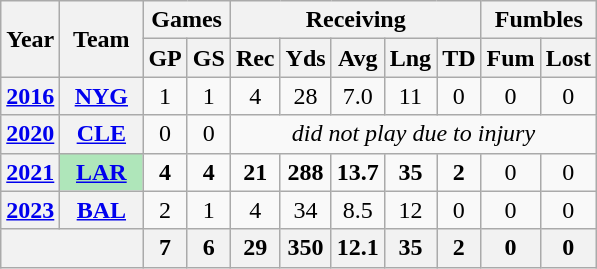<table class=wikitable style="text-align:center;">
<tr>
<th rowspan="2">Year</th>
<th rowspan="2">Team</th>
<th colspan="2">Games</th>
<th colspan="5">Receiving</th>
<th colspan="2">Fumbles</th>
</tr>
<tr>
<th>GP</th>
<th>GS</th>
<th>Rec</th>
<th>Yds</th>
<th>Avg</th>
<th>Lng</th>
<th>TD</th>
<th>Fum</th>
<th>Lost</th>
</tr>
<tr>
<th><a href='#'>2016</a></th>
<th><a href='#'>NYG</a></th>
<td>1</td>
<td>1</td>
<td>4</td>
<td>28</td>
<td>7.0</td>
<td>11</td>
<td>0</td>
<td>0</td>
<td>0</td>
</tr>
<tr>
<th><a href='#'>2020</a></th>
<th><a href='#'>CLE</a></th>
<td>0</td>
<td>0</td>
<td colspan="12"><em>did not play due to injury</em></td>
</tr>
<tr>
<th><a href='#'>2021</a></th>
<th style="background:#afe6ba; width:3em;"><a href='#'>LAR</a></th>
<td><strong>4</strong></td>
<td><strong>4</strong></td>
<td><strong>21</strong></td>
<td><strong>288</strong></td>
<td><strong>13.7</strong></td>
<td><strong>35</strong></td>
<td><strong>2</strong></td>
<td>0</td>
<td>0</td>
</tr>
<tr>
<th><a href='#'>2023</a></th>
<th><a href='#'>BAL</a></th>
<td>2</td>
<td>1</td>
<td>4</td>
<td>34</td>
<td>8.5</td>
<td>12</td>
<td>0</td>
<td>0</td>
<td>0</td>
</tr>
<tr>
<th colspan="2"></th>
<th>7</th>
<th>6</th>
<th>29</th>
<th>350</th>
<th>12.1</th>
<th>35</th>
<th>2</th>
<th>0</th>
<th>0</th>
</tr>
</table>
